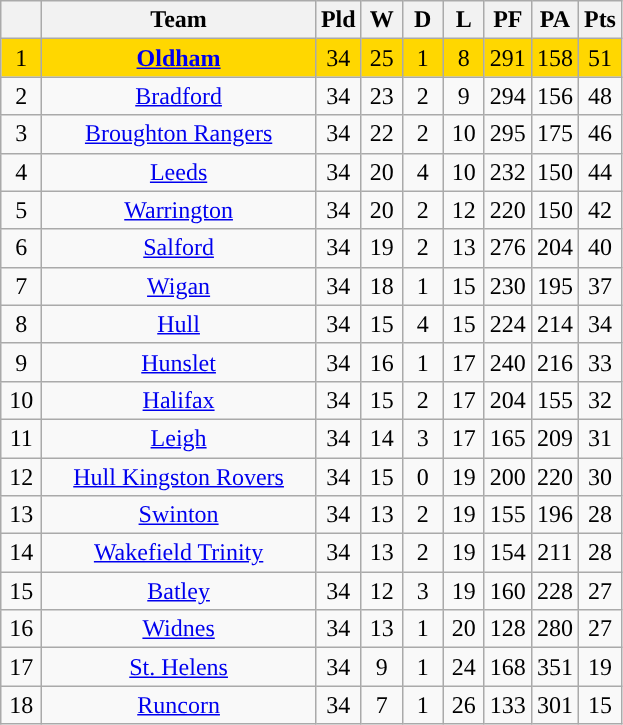<table class="wikitable" style="text-align:center;">
<tr>
<th style="width:20px;" abbr="Position"></th>
<th width=175>Team</th>
<th style="width:20px;" abbr="Played">Pld</th>
<th style="width:20px;" abbr="Won">W</th>
<th style="width:20px;" abbr="Drawn">D</th>
<th style="width:20px;" abbr="Lost">L</th>
<th style="width:20px;" abbr="Points for">PF</th>
<th style="width:20px;" abbr="Points against">PA</th>
<th style="width:20px;" abbr="Points">Pts</th>
</tr>
<tr style="text-align:center; background:gold;">
<td>1</td>
<td><strong><a href='#'>Oldham</a></strong></td>
<td>34</td>
<td>25</td>
<td>1</td>
<td>8</td>
<td>291</td>
<td>158</td>
<td>51</td>
</tr>
<tr style="text-align:center;">
<td>2</td>
<td><a href='#'>Bradford</a></td>
<td>34</td>
<td>23</td>
<td>2</td>
<td>9</td>
<td>294</td>
<td>156</td>
<td>48</td>
</tr>
<tr style="text-align:center;">
<td>3</td>
<td><a href='#'>Broughton Rangers</a></td>
<td>34</td>
<td>22</td>
<td>2</td>
<td>10</td>
<td>295</td>
<td>175</td>
<td>46</td>
</tr>
<tr style="text-align:center;">
<td>4</td>
<td><a href='#'>Leeds</a></td>
<td>34</td>
<td>20</td>
<td>4</td>
<td>10</td>
<td>232</td>
<td>150</td>
<td>44</td>
</tr>
<tr style="text-align:center;">
<td>5</td>
<td><a href='#'>Warrington</a></td>
<td>34</td>
<td>20</td>
<td>2</td>
<td>12</td>
<td>220</td>
<td>150</td>
<td>42</td>
</tr>
<tr style="text-align:center;">
<td>6</td>
<td><a href='#'>Salford</a></td>
<td>34</td>
<td>19</td>
<td>2</td>
<td>13</td>
<td>276</td>
<td>204</td>
<td>40</td>
</tr>
<tr style="text-align:center;">
<td>7</td>
<td><a href='#'>Wigan</a></td>
<td>34</td>
<td>18</td>
<td>1</td>
<td>15</td>
<td>230</td>
<td>195</td>
<td>37</td>
</tr>
<tr style="text-align:center;">
<td>8</td>
<td><a href='#'>Hull</a></td>
<td>34</td>
<td>15</td>
<td>4</td>
<td>15</td>
<td>224</td>
<td>214</td>
<td>34</td>
</tr>
<tr style="text-align:center;">
<td>9</td>
<td><a href='#'>Hunslet</a></td>
<td>34</td>
<td>16</td>
<td>1</td>
<td>17</td>
<td>240</td>
<td>216</td>
<td>33</td>
</tr>
<tr style="text-align:center;">
<td>10</td>
<td><a href='#'>Halifax</a></td>
<td>34</td>
<td>15</td>
<td>2</td>
<td>17</td>
<td>204</td>
<td>155</td>
<td>32</td>
</tr>
<tr style="text-align:center;">
<td>11</td>
<td><a href='#'>Leigh</a></td>
<td>34</td>
<td>14</td>
<td>3</td>
<td>17</td>
<td>165</td>
<td>209</td>
<td>31</td>
</tr>
<tr style="text-align:center;">
<td>12</td>
<td><a href='#'>Hull Kingston Rovers</a></td>
<td>34</td>
<td>15</td>
<td>0</td>
<td>19</td>
<td>200</td>
<td>220</td>
<td>30</td>
</tr>
<tr style="text-align:center;">
<td>13</td>
<td><a href='#'>Swinton</a></td>
<td>34</td>
<td>13</td>
<td>2</td>
<td>19</td>
<td>155</td>
<td>196</td>
<td>28</td>
</tr>
<tr style="text-align:center;">
<td>14</td>
<td><a href='#'>Wakefield Trinity</a></td>
<td>34</td>
<td>13</td>
<td>2</td>
<td>19</td>
<td>154</td>
<td>211</td>
<td>28</td>
</tr>
<tr style="text-align:center;">
<td>15</td>
<td><a href='#'>Batley</a></td>
<td>34</td>
<td>12</td>
<td>3</td>
<td>19</td>
<td>160</td>
<td>228</td>
<td>27</td>
</tr>
<tr style="text-align:center;">
<td>16</td>
<td><a href='#'>Widnes</a></td>
<td>34</td>
<td>13</td>
<td>1</td>
<td>20</td>
<td>128</td>
<td>280</td>
<td>27</td>
</tr>
<tr style="text-align:center;">
<td>17</td>
<td><a href='#'>St. Helens</a></td>
<td>34</td>
<td>9</td>
<td>1</td>
<td>24</td>
<td>168</td>
<td>351</td>
<td>19</td>
</tr>
<tr style="text-align:center;">
<td>18</td>
<td><a href='#'>Runcorn</a></td>
<td>34</td>
<td>7</td>
<td>1</td>
<td>26</td>
<td>133</td>
<td>301</td>
<td>15</td>
</tr>
</table>
